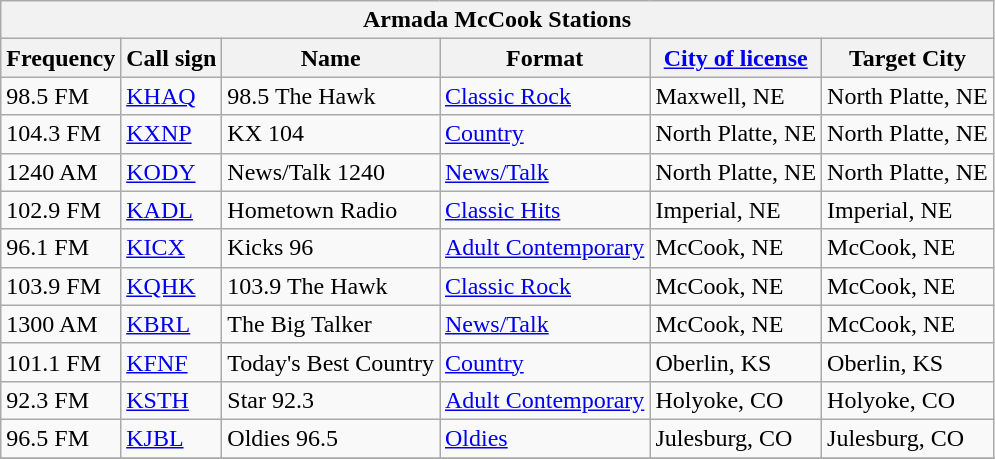<table class="wikitable">
<tr>
<th align="center" colspan="7"><strong>Armada McCook Stations</strong></th>
</tr>
<tr>
<th>Frequency</th>
<th>Call sign</th>
<th>Name</th>
<th>Format</th>
<th><a href='#'>City of license</a></th>
<th>Target City</th>
</tr>
<tr>
<td>98.5 FM</td>
<td><a href='#'>KHAQ</a></td>
<td>98.5 The Hawk</td>
<td><a href='#'>Classic Rock</a></td>
<td>Maxwell, NE</td>
<td>North Platte, NE</td>
</tr>
<tr>
<td>104.3 FM</td>
<td><a href='#'>KXNP</a></td>
<td>KX 104</td>
<td><a href='#'>Country</a></td>
<td>North Platte, NE</td>
<td>North Platte, NE</td>
</tr>
<tr>
<td>1240 AM</td>
<td><a href='#'>KODY</a></td>
<td>News/Talk 1240</td>
<td><a href='#'>News/Talk</a></td>
<td>North Platte, NE</td>
<td>North Platte, NE</td>
</tr>
<tr>
<td>102.9 FM</td>
<td><a href='#'>KADL</a></td>
<td>Hometown Radio</td>
<td><a href='#'>Classic Hits</a></td>
<td>Imperial, NE</td>
<td>Imperial, NE</td>
</tr>
<tr>
<td>96.1 FM</td>
<td><a href='#'>KICX</a></td>
<td>Kicks 96</td>
<td><a href='#'>Adult Contemporary</a></td>
<td>McCook, NE</td>
<td>McCook, NE</td>
</tr>
<tr>
<td>103.9 FM</td>
<td><a href='#'>KQHK</a></td>
<td>103.9 The Hawk</td>
<td><a href='#'>Classic Rock</a></td>
<td>McCook, NE</td>
<td>McCook, NE</td>
</tr>
<tr>
<td>1300 AM</td>
<td><a href='#'>KBRL</a></td>
<td>The Big Talker</td>
<td><a href='#'>News/Talk</a></td>
<td>McCook, NE</td>
<td>McCook, NE</td>
</tr>
<tr>
<td>101.1 FM</td>
<td><a href='#'>KFNF</a></td>
<td>Today's Best Country</td>
<td><a href='#'>Country</a></td>
<td>Oberlin, KS</td>
<td>Oberlin, KS</td>
</tr>
<tr>
<td>92.3 FM</td>
<td><a href='#'>KSTH</a></td>
<td>Star 92.3</td>
<td><a href='#'>Adult Contemporary</a></td>
<td>Holyoke, CO</td>
<td>Holyoke, CO</td>
</tr>
<tr>
<td>96.5 FM</td>
<td><a href='#'>KJBL</a></td>
<td>Oldies 96.5</td>
<td><a href='#'>Oldies</a></td>
<td>Julesburg, CO</td>
<td>Julesburg, CO</td>
</tr>
<tr>
</tr>
</table>
